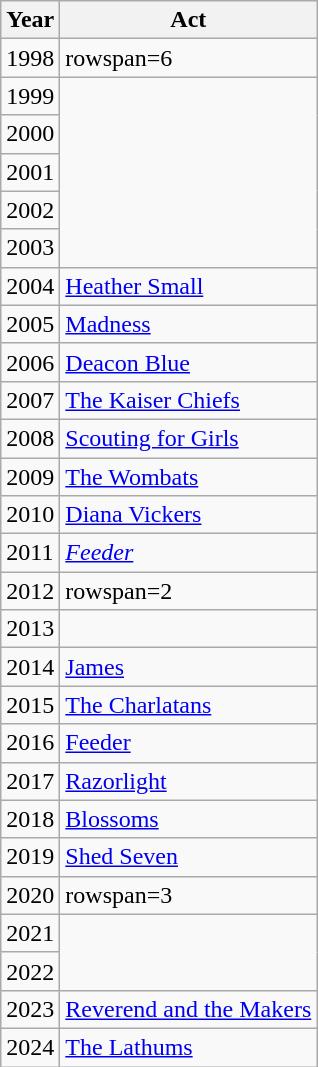<table class="wikitable" style="text-align: left;">
<tr>
<th>Year</th>
<th>Act</th>
</tr>
<tr>
<td>1998</td>
<td>rowspan=6</td>
</tr>
<tr>
<td>1999</td>
</tr>
<tr>
<td>2000</td>
</tr>
<tr>
<td>2001</td>
</tr>
<tr>
<td>2002</td>
</tr>
<tr>
<td>2003</td>
</tr>
<tr>
<td>2004</td>
<td><a href='#'>Heather Small</a></td>
</tr>
<tr>
<td>2005</td>
<td><a href='#'>Madness</a></td>
</tr>
<tr>
<td>2006</td>
<td><a href='#'>Deacon Blue</a></td>
</tr>
<tr>
<td>2007</td>
<td><a href='#'>The Kaiser Chiefs</a></td>
</tr>
<tr>
<td>2008</td>
<td><a href='#'>Scouting for Girls</a></td>
</tr>
<tr>
<td>2009</td>
<td><a href='#'>The Wombats</a></td>
</tr>
<tr>
<td>2010</td>
<td><a href='#'>Diana Vickers</a></td>
</tr>
<tr>
<td>2011</td>
<td><em><a href='#'>Feeder</a></em></td>
</tr>
<tr>
<td>2012</td>
<td>rowspan=2</td>
</tr>
<tr>
<td>2013</td>
</tr>
<tr>
<td>2014</td>
<td><a href='#'>James</a></td>
</tr>
<tr>
<td>2015</td>
<td><a href='#'>The Charlatans</a></td>
</tr>
<tr>
<td>2016</td>
<td><a href='#'>Feeder</a></td>
</tr>
<tr>
<td>2017</td>
<td><a href='#'>Razorlight</a></td>
</tr>
<tr>
<td>2018</td>
<td><a href='#'>Blossoms</a></td>
</tr>
<tr>
<td>2019</td>
<td><a href='#'>Shed Seven</a></td>
</tr>
<tr>
<td>2020</td>
<td>rowspan=3</td>
</tr>
<tr>
<td>2021</td>
</tr>
<tr>
<td>2022</td>
</tr>
<tr>
<td>2023</td>
<td><a href='#'>Reverend and the Makers</a></td>
</tr>
<tr>
<td>2024</td>
<td><a href='#'>The Lathums</a></td>
</tr>
</table>
